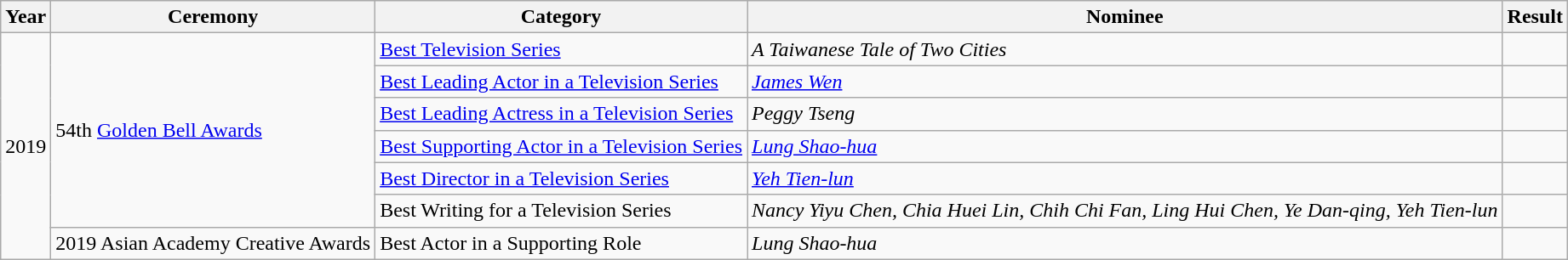<table class="wikitable">
<tr>
<th>Year</th>
<th>Ceremony</th>
<th>Category</th>
<th>Nominee</th>
<th>Result</th>
</tr>
<tr>
<td rowspan=8>2019</td>
<td rowspan=6>54th <a href='#'>Golden Bell Awards</a></td>
<td><a href='#'>Best Television Series</a></td>
<td><em>A Taiwanese Tale of Two Cities</em></td>
<td></td>
</tr>
<tr>
<td><a href='#'>Best Leading Actor in a Television Series</a></td>
<td><em><a href='#'>James Wen</a></em></td>
<td></td>
</tr>
<tr>
<td><a href='#'>Best Leading Actress in a Television Series</a></td>
<td><em>Peggy Tseng</em></td>
<td></td>
</tr>
<tr>
<td><a href='#'>Best Supporting Actor in a Television Series</a></td>
<td><em><a href='#'>Lung Shao-hua</a></em></td>
<td></td>
</tr>
<tr>
<td><a href='#'>Best Director in a Television Series</a></td>
<td><em><a href='#'>Yeh Tien-lun</a></em></td>
<td></td>
</tr>
<tr>
<td>Best Writing for a Television Series</td>
<td><em>Nancy Yiyu Chen, Chia Huei Lin, Chih Chi Fan, Ling Hui Chen, Ye Dan-qing, Yeh Tien-lun</em></td>
<td></td>
</tr>
<tr>
<td>2019 Asian Academy Creative Awards<br></td>
<td>Best Actor in a Supporting Role</td>
<td><em>Lung Shao-hua</em></td>
<td></td>
</tr>
</table>
